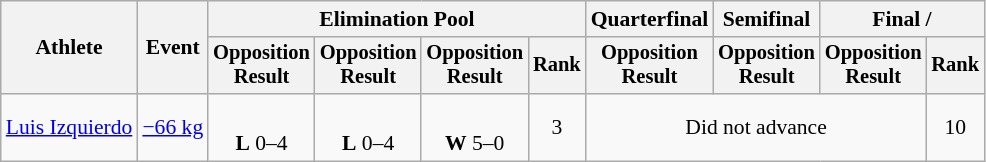<table class="wikitable" style="font-size:90%">
<tr>
<th rowspan="2">Athlete</th>
<th rowspan="2">Event</th>
<th colspan=4>Elimination Pool</th>
<th>Quarterfinal</th>
<th>Semifinal</th>
<th colspan=2>Final / </th>
</tr>
<tr style="font-size: 95%">
<th>Opposition<br>Result</th>
<th>Opposition<br>Result</th>
<th>Opposition<br>Result</th>
<th>Rank</th>
<th>Opposition<br>Result</th>
<th>Opposition<br>Result</th>
<th>Opposition<br>Result</th>
<th>Rank</th>
</tr>
<tr align=center>
<td align=left><a href='#'>Luis Izquierdo</a></td>
<td align=left><a href='#'>−66 kg</a></td>
<td><br><strong>L</strong> 0–4 <sup></sup></td>
<td><br><strong>L</strong> 0–4 <sup></sup></td>
<td><br><strong>W</strong> 5–0 <sup></sup></td>
<td>3</td>
<td colspan=3>Did not advance</td>
<td>10</td>
</tr>
</table>
